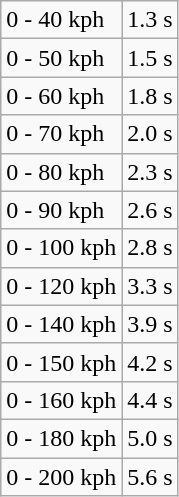<table class="wikitable">
<tr>
<td>0 - 40 kph</td>
<td>1.3 s</td>
</tr>
<tr>
<td>0 - 50 kph</td>
<td>1.5 s</td>
</tr>
<tr>
<td>0 - 60 kph</td>
<td>1.8 s</td>
</tr>
<tr>
<td>0 - 70 kph</td>
<td>2.0 s</td>
</tr>
<tr>
<td>0 - 80 kph</td>
<td>2.3 s</td>
</tr>
<tr>
<td>0 - 90 kph</td>
<td>2.6 s</td>
</tr>
<tr>
<td>0 - 100 kph</td>
<td>2.8 s</td>
</tr>
<tr>
<td>0 - 120 kph</td>
<td>3.3 s</td>
</tr>
<tr>
<td>0 - 140 kph</td>
<td>3.9 s</td>
</tr>
<tr>
<td>0 - 150 kph</td>
<td>4.2 s</td>
</tr>
<tr>
<td>0 - 160 kph</td>
<td>4.4 s</td>
</tr>
<tr>
<td>0 - 180 kph</td>
<td>5.0 s</td>
</tr>
<tr>
<td>0 - 200 kph</td>
<td>5.6 s</td>
</tr>
</table>
